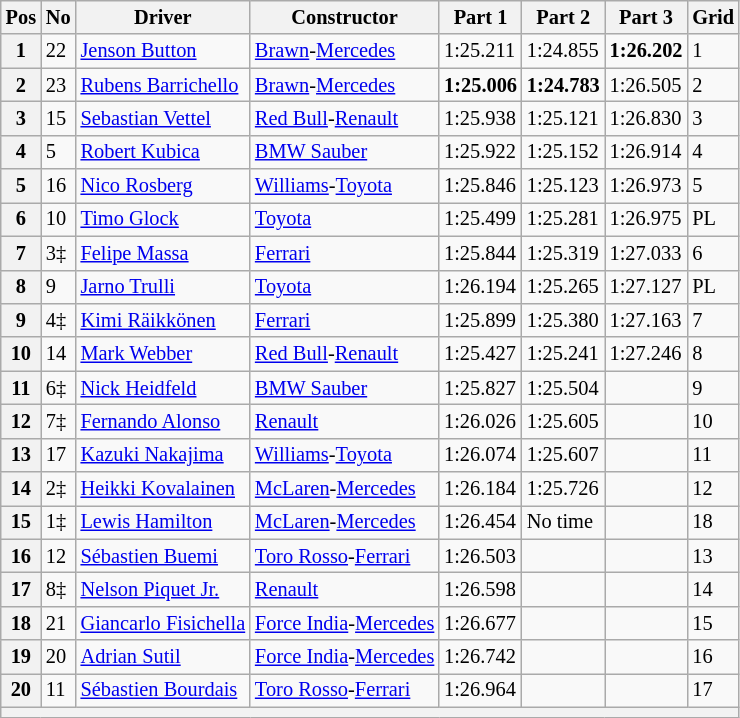<table class="wikitable sortable" style="font-size: 85%;">
<tr>
<th>Pos</th>
<th>No</th>
<th>Driver</th>
<th>Constructor</th>
<th>Part 1</th>
<th>Part 2</th>
<th>Part 3</th>
<th>Grid</th>
</tr>
<tr>
<th>1</th>
<td>22</td>
<td> <a href='#'>Jenson Button</a></td>
<td><a href='#'>Brawn</a>-<a href='#'>Mercedes</a></td>
<td>1:25.211</td>
<td>1:24.855</td>
<td><strong>1:26.202</strong></td>
<td>1</td>
</tr>
<tr>
<th>2</th>
<td>23</td>
<td> <a href='#'>Rubens Barrichello</a></td>
<td><a href='#'>Brawn</a>-<a href='#'>Mercedes</a></td>
<td><strong>1:25.006</strong></td>
<td><strong>1:24.783</strong></td>
<td>1:26.505</td>
<td>2</td>
</tr>
<tr>
<th>3</th>
<td>15</td>
<td> <a href='#'>Sebastian Vettel</a></td>
<td><a href='#'>Red Bull</a>-<a href='#'>Renault</a></td>
<td>1:25.938</td>
<td>1:25.121</td>
<td>1:26.830</td>
<td>3</td>
</tr>
<tr>
<th>4</th>
<td>5</td>
<td> <a href='#'>Robert Kubica</a></td>
<td><a href='#'>BMW Sauber</a></td>
<td>1:25.922</td>
<td>1:25.152</td>
<td>1:26.914</td>
<td>4</td>
</tr>
<tr>
<th>5</th>
<td>16</td>
<td> <a href='#'>Nico Rosberg</a></td>
<td><a href='#'>Williams</a>-<a href='#'>Toyota</a></td>
<td>1:25.846</td>
<td>1:25.123</td>
<td>1:26.973</td>
<td>5</td>
</tr>
<tr>
<th>6</th>
<td>10</td>
<td> <a href='#'>Timo Glock</a></td>
<td><a href='#'>Toyota</a></td>
<td>1:25.499</td>
<td>1:25.281</td>
<td>1:26.975</td>
<td>PL</td>
</tr>
<tr>
<th>7</th>
<td>3‡</td>
<td> <a href='#'>Felipe Massa</a></td>
<td><a href='#'>Ferrari</a></td>
<td>1:25.844</td>
<td>1:25.319</td>
<td>1:27.033</td>
<td>6</td>
</tr>
<tr>
<th>8</th>
<td>9</td>
<td> <a href='#'>Jarno Trulli</a></td>
<td><a href='#'>Toyota</a></td>
<td>1:26.194</td>
<td>1:25.265</td>
<td>1:27.127</td>
<td>PL</td>
</tr>
<tr>
<th>9</th>
<td>4‡</td>
<td> <a href='#'>Kimi Räikkönen</a></td>
<td><a href='#'>Ferrari</a></td>
<td>1:25.899</td>
<td>1:25.380</td>
<td>1:27.163</td>
<td>7</td>
</tr>
<tr>
<th>10</th>
<td>14</td>
<td> <a href='#'>Mark Webber</a></td>
<td><a href='#'>Red Bull</a>-<a href='#'>Renault</a></td>
<td>1:25.427</td>
<td>1:25.241</td>
<td>1:27.246</td>
<td>8</td>
</tr>
<tr>
<th>11</th>
<td>6‡</td>
<td> <a href='#'>Nick Heidfeld</a></td>
<td><a href='#'>BMW Sauber</a></td>
<td>1:25.827</td>
<td>1:25.504</td>
<td></td>
<td>9</td>
</tr>
<tr>
<th>12</th>
<td>7‡</td>
<td> <a href='#'>Fernando Alonso</a></td>
<td><a href='#'>Renault</a></td>
<td>1:26.026</td>
<td>1:25.605</td>
<td></td>
<td>10</td>
</tr>
<tr>
<th>13</th>
<td>17</td>
<td> <a href='#'>Kazuki Nakajima</a></td>
<td><a href='#'>Williams</a>-<a href='#'>Toyota</a></td>
<td>1:26.074</td>
<td>1:25.607</td>
<td></td>
<td>11</td>
</tr>
<tr>
<th>14</th>
<td>2‡</td>
<td> <a href='#'>Heikki Kovalainen</a></td>
<td><a href='#'>McLaren</a>-<a href='#'>Mercedes</a></td>
<td>1:26.184</td>
<td>1:25.726</td>
<td></td>
<td>12</td>
</tr>
<tr>
<th>15</th>
<td>1‡</td>
<td> <a href='#'>Lewis Hamilton</a></td>
<td><a href='#'>McLaren</a>-<a href='#'>Mercedes</a></td>
<td>1:26.454</td>
<td>No time</td>
<td></td>
<td>18</td>
</tr>
<tr>
<th>16</th>
<td>12</td>
<td> <a href='#'>Sébastien Buemi</a></td>
<td><a href='#'>Toro Rosso</a>-<a href='#'>Ferrari</a></td>
<td>1:26.503</td>
<td></td>
<td></td>
<td>13</td>
</tr>
<tr>
<th>17</th>
<td>8‡</td>
<td> <a href='#'>Nelson Piquet Jr.</a></td>
<td><a href='#'>Renault</a></td>
<td>1:26.598</td>
<td></td>
<td></td>
<td>14</td>
</tr>
<tr>
<th>18</th>
<td>21</td>
<td> <a href='#'>Giancarlo Fisichella</a></td>
<td><a href='#'>Force India</a>-<a href='#'>Mercedes</a></td>
<td>1:26.677</td>
<td></td>
<td></td>
<td>15</td>
</tr>
<tr>
<th>19</th>
<td>20</td>
<td> <a href='#'>Adrian Sutil</a></td>
<td><a href='#'>Force India</a>-<a href='#'>Mercedes</a></td>
<td>1:26.742</td>
<td></td>
<td></td>
<td>16</td>
</tr>
<tr>
<th>20</th>
<td>11</td>
<td> <a href='#'>Sébastien Bourdais</a></td>
<td><a href='#'>Toro Rosso</a>-<a href='#'>Ferrari</a></td>
<td>1:26.964</td>
<td></td>
<td></td>
<td>17</td>
</tr>
<tr>
<th colspan="8"></th>
</tr>
</table>
